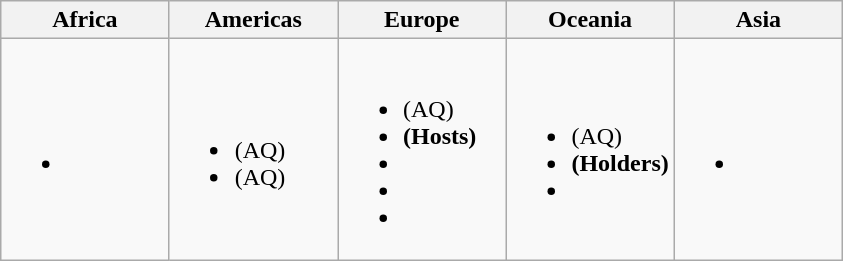<table class="wikitable">
<tr>
<th width=20%>Africa</th>
<th width=20%>Americas</th>
<th width=20%>Europe</th>
<th width=20%>Oceania</th>
<th width=20%>Asia</th>
</tr>
<tr>
<td><br><ul><li></li></ul></td>
<td><br><ul><li> (AQ)</li><li> (AQ)</li></ul></td>
<td><br><ul><li> (AQ)</li><li> <strong>(Hosts)</strong></li><li></li><li></li><li></li></ul></td>
<td><br><ul><li> (AQ)</li><li> <strong>(Holders)</strong></li><li></li></ul></td>
<td><br><ul><li></li></ul></td>
</tr>
</table>
